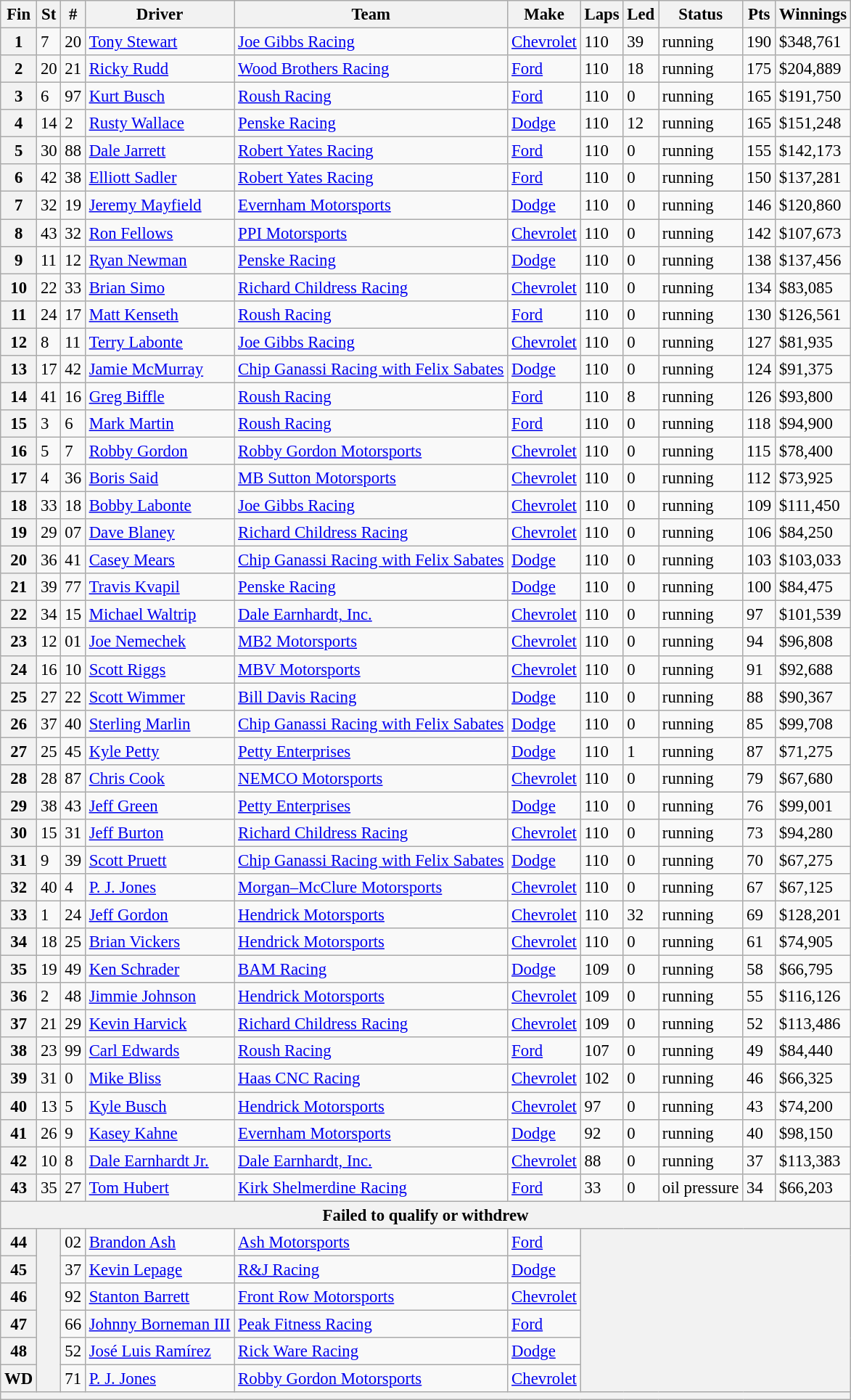<table class="wikitable" style="font-size:95%">
<tr>
<th>Fin</th>
<th>St</th>
<th>#</th>
<th>Driver</th>
<th>Team</th>
<th>Make</th>
<th>Laps</th>
<th>Led</th>
<th>Status</th>
<th>Pts</th>
<th>Winnings</th>
</tr>
<tr>
<th>1</th>
<td>7</td>
<td>20</td>
<td><a href='#'>Tony Stewart</a></td>
<td><a href='#'>Joe Gibbs Racing</a></td>
<td><a href='#'>Chevrolet</a></td>
<td>110</td>
<td>39</td>
<td>running</td>
<td>190</td>
<td>$348,761</td>
</tr>
<tr>
<th>2</th>
<td>20</td>
<td>21</td>
<td><a href='#'>Ricky Rudd</a></td>
<td><a href='#'>Wood Brothers Racing</a></td>
<td><a href='#'>Ford</a></td>
<td>110</td>
<td>18</td>
<td>running</td>
<td>175</td>
<td>$204,889</td>
</tr>
<tr>
<th>3</th>
<td>6</td>
<td>97</td>
<td><a href='#'>Kurt Busch</a></td>
<td><a href='#'>Roush Racing</a></td>
<td><a href='#'>Ford</a></td>
<td>110</td>
<td>0</td>
<td>running</td>
<td>165</td>
<td>$191,750</td>
</tr>
<tr>
<th>4</th>
<td>14</td>
<td>2</td>
<td><a href='#'>Rusty Wallace</a></td>
<td><a href='#'>Penske Racing</a></td>
<td><a href='#'>Dodge</a></td>
<td>110</td>
<td>12</td>
<td>running</td>
<td>165</td>
<td>$151,248</td>
</tr>
<tr>
<th>5</th>
<td>30</td>
<td>88</td>
<td><a href='#'>Dale Jarrett</a></td>
<td><a href='#'>Robert Yates Racing</a></td>
<td><a href='#'>Ford</a></td>
<td>110</td>
<td>0</td>
<td>running</td>
<td>155</td>
<td>$142,173</td>
</tr>
<tr>
<th>6</th>
<td>42</td>
<td>38</td>
<td><a href='#'>Elliott Sadler</a></td>
<td><a href='#'>Robert Yates Racing</a></td>
<td><a href='#'>Ford</a></td>
<td>110</td>
<td>0</td>
<td>running</td>
<td>150</td>
<td>$137,281</td>
</tr>
<tr>
<th>7</th>
<td>32</td>
<td>19</td>
<td><a href='#'>Jeremy Mayfield</a></td>
<td><a href='#'>Evernham Motorsports</a></td>
<td><a href='#'>Dodge</a></td>
<td>110</td>
<td>0</td>
<td>running</td>
<td>146</td>
<td>$120,860</td>
</tr>
<tr>
<th>8</th>
<td>43</td>
<td>32</td>
<td><a href='#'>Ron Fellows</a></td>
<td><a href='#'>PPI Motorsports</a></td>
<td><a href='#'>Chevrolet</a></td>
<td>110</td>
<td>0</td>
<td>running</td>
<td>142</td>
<td>$107,673</td>
</tr>
<tr>
<th>9</th>
<td>11</td>
<td>12</td>
<td><a href='#'>Ryan Newman</a></td>
<td><a href='#'>Penske Racing</a></td>
<td><a href='#'>Dodge</a></td>
<td>110</td>
<td>0</td>
<td>running</td>
<td>138</td>
<td>$137,456</td>
</tr>
<tr>
<th>10</th>
<td>22</td>
<td>33</td>
<td><a href='#'>Brian Simo</a></td>
<td><a href='#'>Richard Childress Racing</a></td>
<td><a href='#'>Chevrolet</a></td>
<td>110</td>
<td>0</td>
<td>running</td>
<td>134</td>
<td>$83,085</td>
</tr>
<tr>
<th>11</th>
<td>24</td>
<td>17</td>
<td><a href='#'>Matt Kenseth</a></td>
<td><a href='#'>Roush Racing</a></td>
<td><a href='#'>Ford</a></td>
<td>110</td>
<td>0</td>
<td>running</td>
<td>130</td>
<td>$126,561</td>
</tr>
<tr>
<th>12</th>
<td>8</td>
<td>11</td>
<td><a href='#'>Terry Labonte</a></td>
<td><a href='#'>Joe Gibbs Racing</a></td>
<td><a href='#'>Chevrolet</a></td>
<td>110</td>
<td>0</td>
<td>running</td>
<td>127</td>
<td>$81,935</td>
</tr>
<tr>
<th>13</th>
<td>17</td>
<td>42</td>
<td><a href='#'>Jamie McMurray</a></td>
<td><a href='#'>Chip Ganassi Racing with Felix Sabates</a></td>
<td><a href='#'>Dodge</a></td>
<td>110</td>
<td>0</td>
<td>running</td>
<td>124</td>
<td>$91,375</td>
</tr>
<tr>
<th>14</th>
<td>41</td>
<td>16</td>
<td><a href='#'>Greg Biffle</a></td>
<td><a href='#'>Roush Racing</a></td>
<td><a href='#'>Ford</a></td>
<td>110</td>
<td>8</td>
<td>running</td>
<td>126</td>
<td>$93,800</td>
</tr>
<tr>
<th>15</th>
<td>3</td>
<td>6</td>
<td><a href='#'>Mark Martin</a></td>
<td><a href='#'>Roush Racing</a></td>
<td><a href='#'>Ford</a></td>
<td>110</td>
<td>0</td>
<td>running</td>
<td>118</td>
<td>$94,900</td>
</tr>
<tr>
<th>16</th>
<td>5</td>
<td>7</td>
<td><a href='#'>Robby Gordon</a></td>
<td><a href='#'>Robby Gordon Motorsports</a></td>
<td><a href='#'>Chevrolet</a></td>
<td>110</td>
<td>0</td>
<td>running</td>
<td>115</td>
<td>$78,400</td>
</tr>
<tr>
<th>17</th>
<td>4</td>
<td>36</td>
<td><a href='#'>Boris Said</a></td>
<td><a href='#'>MB Sutton Motorsports</a></td>
<td><a href='#'>Chevrolet</a></td>
<td>110</td>
<td>0</td>
<td>running</td>
<td>112</td>
<td>$73,925</td>
</tr>
<tr>
<th>18</th>
<td>33</td>
<td>18</td>
<td><a href='#'>Bobby Labonte</a></td>
<td><a href='#'>Joe Gibbs Racing</a></td>
<td><a href='#'>Chevrolet</a></td>
<td>110</td>
<td>0</td>
<td>running</td>
<td>109</td>
<td>$111,450</td>
</tr>
<tr>
<th>19</th>
<td>29</td>
<td>07</td>
<td><a href='#'>Dave Blaney</a></td>
<td><a href='#'>Richard Childress Racing</a></td>
<td><a href='#'>Chevrolet</a></td>
<td>110</td>
<td>0</td>
<td>running</td>
<td>106</td>
<td>$84,250</td>
</tr>
<tr>
<th>20</th>
<td>36</td>
<td>41</td>
<td><a href='#'>Casey Mears</a></td>
<td><a href='#'>Chip Ganassi Racing with Felix Sabates</a></td>
<td><a href='#'>Dodge</a></td>
<td>110</td>
<td>0</td>
<td>running</td>
<td>103</td>
<td>$103,033</td>
</tr>
<tr>
<th>21</th>
<td>39</td>
<td>77</td>
<td><a href='#'>Travis Kvapil</a></td>
<td><a href='#'>Penske Racing</a></td>
<td><a href='#'>Dodge</a></td>
<td>110</td>
<td>0</td>
<td>running</td>
<td>100</td>
<td>$84,475</td>
</tr>
<tr>
<th>22</th>
<td>34</td>
<td>15</td>
<td><a href='#'>Michael Waltrip</a></td>
<td><a href='#'>Dale Earnhardt, Inc.</a></td>
<td><a href='#'>Chevrolet</a></td>
<td>110</td>
<td>0</td>
<td>running</td>
<td>97</td>
<td>$101,539</td>
</tr>
<tr>
<th>23</th>
<td>12</td>
<td>01</td>
<td><a href='#'>Joe Nemechek</a></td>
<td><a href='#'>MB2 Motorsports</a></td>
<td><a href='#'>Chevrolet</a></td>
<td>110</td>
<td>0</td>
<td>running</td>
<td>94</td>
<td>$96,808</td>
</tr>
<tr>
<th>24</th>
<td>16</td>
<td>10</td>
<td><a href='#'>Scott Riggs</a></td>
<td><a href='#'>MBV Motorsports</a></td>
<td><a href='#'>Chevrolet</a></td>
<td>110</td>
<td>0</td>
<td>running</td>
<td>91</td>
<td>$92,688</td>
</tr>
<tr>
<th>25</th>
<td>27</td>
<td>22</td>
<td><a href='#'>Scott Wimmer</a></td>
<td><a href='#'>Bill Davis Racing</a></td>
<td><a href='#'>Dodge</a></td>
<td>110</td>
<td>0</td>
<td>running</td>
<td>88</td>
<td>$90,367</td>
</tr>
<tr>
<th>26</th>
<td>37</td>
<td>40</td>
<td><a href='#'>Sterling Marlin</a></td>
<td><a href='#'>Chip Ganassi Racing with Felix Sabates</a></td>
<td><a href='#'>Dodge</a></td>
<td>110</td>
<td>0</td>
<td>running</td>
<td>85</td>
<td>$99,708</td>
</tr>
<tr>
<th>27</th>
<td>25</td>
<td>45</td>
<td><a href='#'>Kyle Petty</a></td>
<td><a href='#'>Petty Enterprises</a></td>
<td><a href='#'>Dodge</a></td>
<td>110</td>
<td>1</td>
<td>running</td>
<td>87</td>
<td>$71,275</td>
</tr>
<tr>
<th>28</th>
<td>28</td>
<td>87</td>
<td><a href='#'>Chris Cook</a></td>
<td><a href='#'>NEMCO Motorsports</a></td>
<td><a href='#'>Chevrolet</a></td>
<td>110</td>
<td>0</td>
<td>running</td>
<td>79</td>
<td>$67,680</td>
</tr>
<tr>
<th>29</th>
<td>38</td>
<td>43</td>
<td><a href='#'>Jeff Green</a></td>
<td><a href='#'>Petty Enterprises</a></td>
<td><a href='#'>Dodge</a></td>
<td>110</td>
<td>0</td>
<td>running</td>
<td>76</td>
<td>$99,001</td>
</tr>
<tr>
<th>30</th>
<td>15</td>
<td>31</td>
<td><a href='#'>Jeff Burton</a></td>
<td><a href='#'>Richard Childress Racing</a></td>
<td><a href='#'>Chevrolet</a></td>
<td>110</td>
<td>0</td>
<td>running</td>
<td>73</td>
<td>$94,280</td>
</tr>
<tr>
<th>31</th>
<td>9</td>
<td>39</td>
<td><a href='#'>Scott Pruett</a></td>
<td><a href='#'>Chip Ganassi Racing with Felix Sabates</a></td>
<td><a href='#'>Dodge</a></td>
<td>110</td>
<td>0</td>
<td>running</td>
<td>70</td>
<td>$67,275</td>
</tr>
<tr>
<th>32</th>
<td>40</td>
<td>4</td>
<td><a href='#'>P. J. Jones</a></td>
<td><a href='#'>Morgan–McClure Motorsports</a></td>
<td><a href='#'>Chevrolet</a></td>
<td>110</td>
<td>0</td>
<td>running</td>
<td>67</td>
<td>$67,125</td>
</tr>
<tr>
<th>33</th>
<td>1</td>
<td>24</td>
<td><a href='#'>Jeff Gordon</a></td>
<td><a href='#'>Hendrick Motorsports</a></td>
<td><a href='#'>Chevrolet</a></td>
<td>110</td>
<td>32</td>
<td>running</td>
<td>69</td>
<td>$128,201</td>
</tr>
<tr>
<th>34</th>
<td>18</td>
<td>25</td>
<td><a href='#'>Brian Vickers</a></td>
<td><a href='#'>Hendrick Motorsports</a></td>
<td><a href='#'>Chevrolet</a></td>
<td>110</td>
<td>0</td>
<td>running</td>
<td>61</td>
<td>$74,905</td>
</tr>
<tr>
<th>35</th>
<td>19</td>
<td>49</td>
<td><a href='#'>Ken Schrader</a></td>
<td><a href='#'>BAM Racing</a></td>
<td><a href='#'>Dodge</a></td>
<td>109</td>
<td>0</td>
<td>running</td>
<td>58</td>
<td>$66,795</td>
</tr>
<tr>
<th>36</th>
<td>2</td>
<td>48</td>
<td><a href='#'>Jimmie Johnson</a></td>
<td><a href='#'>Hendrick Motorsports</a></td>
<td><a href='#'>Chevrolet</a></td>
<td>109</td>
<td>0</td>
<td>running</td>
<td>55</td>
<td>$116,126</td>
</tr>
<tr>
<th>37</th>
<td>21</td>
<td>29</td>
<td><a href='#'>Kevin Harvick</a></td>
<td><a href='#'>Richard Childress Racing</a></td>
<td><a href='#'>Chevrolet</a></td>
<td>109</td>
<td>0</td>
<td>running</td>
<td>52</td>
<td>$113,486</td>
</tr>
<tr>
<th>38</th>
<td>23</td>
<td>99</td>
<td><a href='#'>Carl Edwards</a></td>
<td><a href='#'>Roush Racing</a></td>
<td><a href='#'>Ford</a></td>
<td>107</td>
<td>0</td>
<td>running</td>
<td>49</td>
<td>$84,440</td>
</tr>
<tr>
<th>39</th>
<td>31</td>
<td>0</td>
<td><a href='#'>Mike Bliss</a></td>
<td><a href='#'>Haas CNC Racing</a></td>
<td><a href='#'>Chevrolet</a></td>
<td>102</td>
<td>0</td>
<td>running</td>
<td>46</td>
<td>$66,325</td>
</tr>
<tr>
<th>40</th>
<td>13</td>
<td>5</td>
<td><a href='#'>Kyle Busch</a></td>
<td><a href='#'>Hendrick Motorsports</a></td>
<td><a href='#'>Chevrolet</a></td>
<td>97</td>
<td>0</td>
<td>running</td>
<td>43</td>
<td>$74,200</td>
</tr>
<tr>
<th>41</th>
<td>26</td>
<td>9</td>
<td><a href='#'>Kasey Kahne</a></td>
<td><a href='#'>Evernham Motorsports</a></td>
<td><a href='#'>Dodge</a></td>
<td>92</td>
<td>0</td>
<td>running</td>
<td>40</td>
<td>$98,150</td>
</tr>
<tr>
<th>42</th>
<td>10</td>
<td>8</td>
<td><a href='#'>Dale Earnhardt Jr.</a></td>
<td><a href='#'>Dale Earnhardt, Inc.</a></td>
<td><a href='#'>Chevrolet</a></td>
<td>88</td>
<td>0</td>
<td>running</td>
<td>37</td>
<td>$113,383</td>
</tr>
<tr>
<th>43</th>
<td>35</td>
<td>27</td>
<td><a href='#'>Tom Hubert</a></td>
<td><a href='#'>Kirk Shelmerdine Racing</a></td>
<td><a href='#'>Ford</a></td>
<td>33</td>
<td>0</td>
<td>oil pressure</td>
<td>34</td>
<td>$66,203</td>
</tr>
<tr>
<th colspan="11">Failed to qualify or withdrew</th>
</tr>
<tr>
<th>44</th>
<th rowspan="6"></th>
<td>02</td>
<td><a href='#'>Brandon Ash</a></td>
<td><a href='#'>Ash Motorsports</a></td>
<td><a href='#'>Ford</a></td>
<th colspan="5" rowspan="6"></th>
</tr>
<tr>
<th>45</th>
<td>37</td>
<td><a href='#'>Kevin Lepage</a></td>
<td><a href='#'>R&J Racing</a></td>
<td><a href='#'>Dodge</a></td>
</tr>
<tr>
<th>46</th>
<td>92</td>
<td><a href='#'>Stanton Barrett</a></td>
<td><a href='#'>Front Row Motorsports</a></td>
<td><a href='#'>Chevrolet</a></td>
</tr>
<tr>
<th>47</th>
<td>66</td>
<td><a href='#'>Johnny Borneman III</a></td>
<td><a href='#'>Peak Fitness Racing</a></td>
<td><a href='#'>Ford</a></td>
</tr>
<tr>
<th>48</th>
<td>52</td>
<td><a href='#'>José Luis Ramírez</a></td>
<td><a href='#'>Rick Ware Racing</a></td>
<td><a href='#'>Dodge</a></td>
</tr>
<tr>
<th>WD</th>
<td>71</td>
<td><a href='#'>P. J. Jones</a></td>
<td><a href='#'>Robby Gordon Motorsports</a></td>
<td><a href='#'>Chevrolet</a></td>
</tr>
<tr>
<th colspan="11"></th>
</tr>
</table>
